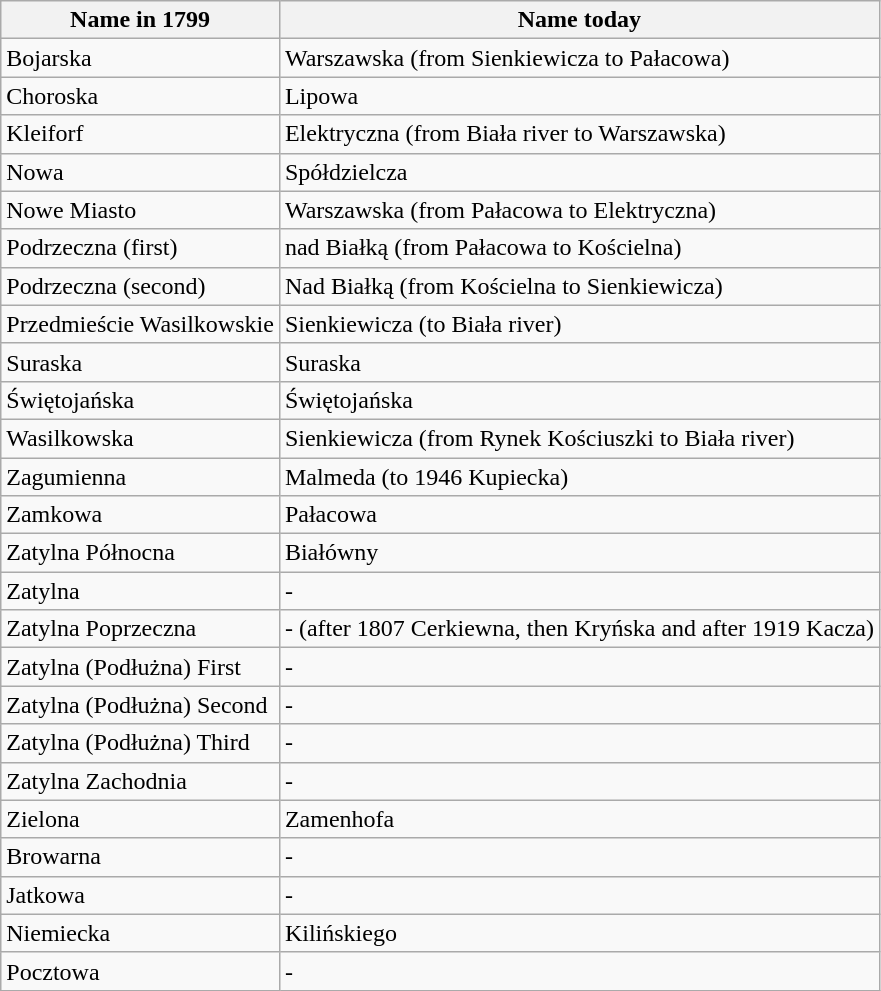<table class="wikitable">
<tr>
<th scope="col">Name in 1799</th>
<th scope="col">Name today</th>
</tr>
<tr>
<td>Bojarska</td>
<td>Warszawska (from Sienkiewicza to Pałacowa)</td>
</tr>
<tr>
<td>Choroska</td>
<td>Lipowa</td>
</tr>
<tr>
<td>Kleiforf</td>
<td>Elektryczna (from Biała river to Warszawska)</td>
</tr>
<tr>
<td>Nowa</td>
<td>Spółdzielcza</td>
</tr>
<tr>
<td>Nowe Miasto</td>
<td>Warszawska (from Pałacowa to Elektryczna)</td>
</tr>
<tr>
<td>Podrzeczna (first)</td>
<td>nad Białką (from Pałacowa to Kościelna)</td>
</tr>
<tr>
<td>Podrzeczna (second)</td>
<td>Nad Białką (from Kościelna to Sienkiewicza)</td>
</tr>
<tr>
<td>Przedmieście Wasilkowskie</td>
<td>Sienkiewicza (to Biała river)</td>
</tr>
<tr>
<td>Suraska</td>
<td>Suraska</td>
</tr>
<tr>
<td>Świętojańska</td>
<td>Świętojańska</td>
</tr>
<tr>
<td>Wasilkowska</td>
<td>Sienkiewicza (from Rynek Kościuszki to Biała river)</td>
</tr>
<tr>
<td>Zagumienna</td>
<td>Malmeda (to 1946 Kupiecka)</td>
</tr>
<tr>
<td>Zamkowa</td>
<td>Pałacowa</td>
</tr>
<tr>
<td>Zatylna Północna</td>
<td>Białówny</td>
</tr>
<tr>
<td>Zatylna</td>
<td>-</td>
</tr>
<tr>
<td>Zatylna Poprzeczna</td>
<td>- (after 1807 Cerkiewna, then Kryńska and after 1919 Kacza)</td>
</tr>
<tr>
<td>Zatylna (Podłużna) First</td>
<td>-</td>
</tr>
<tr>
<td>Zatylna (Podłużna) Second</td>
<td>-</td>
</tr>
<tr>
<td>Zatylna (Podłużna) Third</td>
<td>-</td>
</tr>
<tr>
<td>Zatylna Zachodnia</td>
<td>-</td>
</tr>
<tr>
<td>Zielona</td>
<td>Zamenhofa</td>
</tr>
<tr>
<td>Browarna</td>
<td>-</td>
</tr>
<tr>
<td>Jatkowa</td>
<td>-</td>
</tr>
<tr>
<td>Niemiecka</td>
<td>Kilińskiego</td>
</tr>
<tr>
<td>Pocztowa</td>
<td>-</td>
</tr>
</table>
